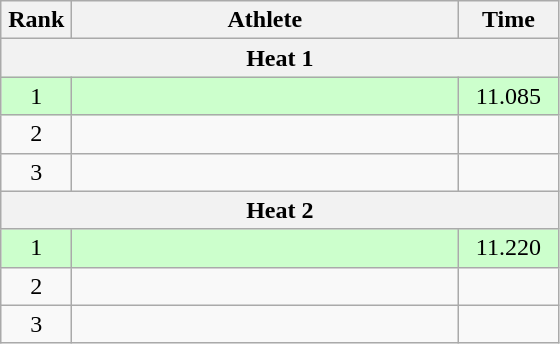<table class=wikitable style="text-align:center">
<tr>
<th width=40>Rank</th>
<th width=250>Athlete</th>
<th width=60>Time</th>
</tr>
<tr>
<th colspan=3>Heat 1</th>
</tr>
<tr bgcolor="ccffcc">
<td>1</td>
<td align=left></td>
<td>11.085</td>
</tr>
<tr>
<td>2</td>
<td align=left></td>
<td></td>
</tr>
<tr>
<td>3</td>
<td align=left></td>
<td></td>
</tr>
<tr>
<th colspan=3>Heat 2</th>
</tr>
<tr bgcolor="ccffcc">
<td>1</td>
<td align=left></td>
<td>11.220</td>
</tr>
<tr>
<td>2</td>
<td align=left></td>
<td></td>
</tr>
<tr>
<td>3</td>
<td align=left></td>
<td></td>
</tr>
</table>
